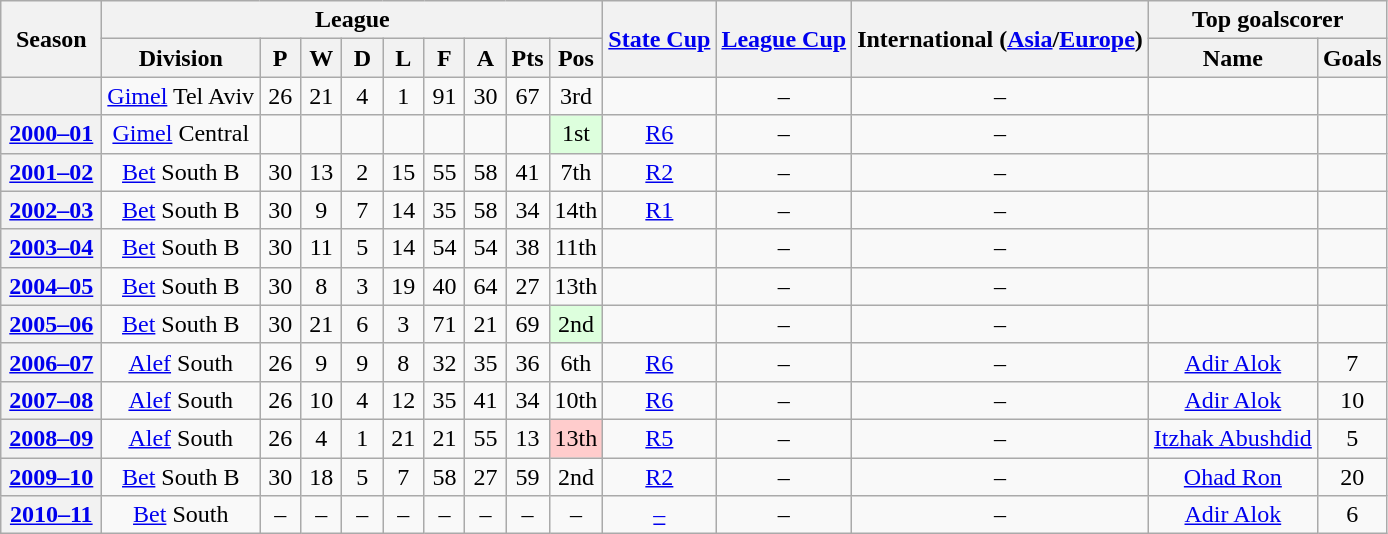<table class="wikitable" style="text-align: center">
<tr>
<th rowspan="2" width="60">Season</th>
<th colspan="9">League</th>
<th rowspan="2"><a href='#'>State Cup</a></th>
<th rowspan="2"><a href='#'>League Cup</a></th>
<th rowspan="2">International (<a href='#'>Asia</a>/<a href='#'>Europe</a>)</th>
<th colspan="2">Top goalscorer</th>
</tr>
<tr>
<th>Division</th>
<th width="20">P</th>
<th width="20">W</th>
<th width="20">D</th>
<th width="20">L</th>
<th width="20">F</th>
<th width="20">A</th>
<th width="20">Pts</th>
<th>Pos</th>
<th>Name</th>
<th>Goals</th>
</tr>
<tr>
<th></th>
<td><a href='#'>Gimel</a> Tel Aviv</td>
<td>26</td>
<td>21</td>
<td>4</td>
<td>1</td>
<td>91</td>
<td>30</td>
<td>67</td>
<td>3rd</td>
<td><a href='#'></a></td>
<td>–</td>
<td>–</td>
<td></td>
<td></td>
</tr>
<tr>
<th><a href='#'>2000–01</a></th>
<td><a href='#'>Gimel</a> Central</td>
<td></td>
<td></td>
<td></td>
<td></td>
<td></td>
<td></td>
<td></td>
<td bgcolor=ddffdd>1st</td>
<td><a href='#'>R6</a></td>
<td>–</td>
<td>–</td>
<td></td>
<td></td>
</tr>
<tr>
<th><a href='#'>2001–02</a></th>
<td><a href='#'>Bet</a> South B</td>
<td>30</td>
<td>13</td>
<td>2</td>
<td>15</td>
<td>55</td>
<td>58</td>
<td>41</td>
<td>7th</td>
<td><a href='#'>R2</a></td>
<td>–</td>
<td>–</td>
<td></td>
<td></td>
</tr>
<tr>
<th><a href='#'>2002–03</a></th>
<td><a href='#'>Bet</a> South B</td>
<td>30</td>
<td>9</td>
<td>7</td>
<td>14</td>
<td>35</td>
<td>58</td>
<td>34</td>
<td>14th</td>
<td><a href='#'>R1</a></td>
<td>–</td>
<td>–</td>
<td></td>
<td></td>
</tr>
<tr>
<th><a href='#'>2003–04</a></th>
<td><a href='#'>Bet</a> South B</td>
<td>30</td>
<td>11</td>
<td>5</td>
<td>14</td>
<td>54</td>
<td>54</td>
<td>38</td>
<td>11th</td>
<td><a href='#'></a></td>
<td>–</td>
<td>–</td>
<td></td>
<td></td>
</tr>
<tr>
<th><a href='#'>2004–05</a></th>
<td><a href='#'>Bet</a> South B</td>
<td>30</td>
<td>8</td>
<td>3</td>
<td>19</td>
<td>40</td>
<td>64</td>
<td>27</td>
<td>13th</td>
<td><a href='#'></a></td>
<td>–</td>
<td>–</td>
<td></td>
<td></td>
</tr>
<tr>
<th><a href='#'>2005–06</a></th>
<td><a href='#'>Bet</a> South B</td>
<td>30</td>
<td>21</td>
<td>6</td>
<td>3</td>
<td>71</td>
<td>21</td>
<td>69</td>
<td bgcolor=ddffdd>2nd</td>
<td><a href='#'></a></td>
<td>–</td>
<td>–</td>
<td></td>
<td></td>
</tr>
<tr>
<th><a href='#'>2006–07</a></th>
<td><a href='#'>Alef</a> South</td>
<td>26</td>
<td>9</td>
<td>9</td>
<td>8</td>
<td>32</td>
<td>35</td>
<td>36</td>
<td>6th</td>
<td><a href='#'>R6</a></td>
<td>–</td>
<td>–</td>
<td><a href='#'>Adir Alok</a></td>
<td>7</td>
</tr>
<tr>
<th><a href='#'>2007–08</a></th>
<td><a href='#'>Alef</a> South</td>
<td>26</td>
<td>10</td>
<td>4</td>
<td>12</td>
<td>35</td>
<td>41</td>
<td>34</td>
<td>10th</td>
<td><a href='#'>R6</a></td>
<td>–</td>
<td>–</td>
<td><a href='#'>Adir Alok</a></td>
<td>10</td>
</tr>
<tr>
<th><a href='#'>2008–09</a></th>
<td><a href='#'>Alef</a> South</td>
<td>26</td>
<td>4</td>
<td>1</td>
<td>21</td>
<td>21</td>
<td>55</td>
<td>13</td>
<td bgcolor=ffcccc>13th</td>
<td><a href='#'>R5</a></td>
<td>–</td>
<td>–</td>
<td><a href='#'>Itzhak Abushdid</a></td>
<td>5</td>
</tr>
<tr>
<th><a href='#'>2009–10</a></th>
<td><a href='#'>Bet</a> South B</td>
<td>30</td>
<td>18</td>
<td>5</td>
<td>7</td>
<td>58</td>
<td>27</td>
<td>59</td>
<td>2nd</td>
<td><a href='#'>R2</a></td>
<td>–</td>
<td>–</td>
<td><a href='#'>Ohad Ron</a></td>
<td>20</td>
</tr>
<tr>
<th><a href='#'>2010–11</a></th>
<td><a href='#'>Bet</a> South</td>
<td>–</td>
<td>–</td>
<td>–</td>
<td>–</td>
<td>–</td>
<td>–</td>
<td>–</td>
<td>– </td>
<td><a href='#'>–</a></td>
<td>–</td>
<td>–</td>
<td><a href='#'>Adir Alok</a></td>
<td>6</td>
</tr>
</table>
